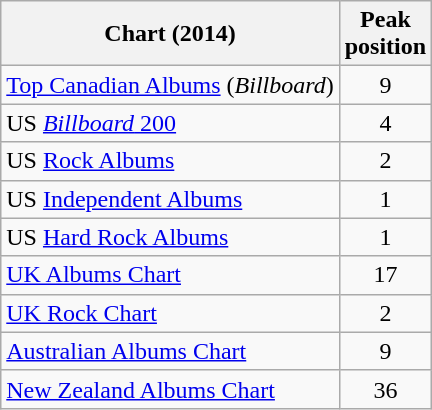<table class="wikitable sortable">
<tr>
<th>Chart (2014)</th>
<th>Peak<br>position</th>
</tr>
<tr>
<td><a href='#'>Top Canadian Albums</a> (<em>Billboard</em>)</td>
<td align=center>9</td>
</tr>
<tr>
<td>US <a href='#'><em>Billboard</em> 200</a></td>
<td style="text-align:center;">4</td>
</tr>
<tr>
<td>US <a href='#'>Rock Albums</a></td>
<td style="text-align:center;">2</td>
</tr>
<tr>
<td>US <a href='#'>Independent Albums</a></td>
<td style="text-align:center;">1</td>
</tr>
<tr>
<td>US <a href='#'>Hard Rock Albums</a></td>
<td style="text-align:center;">1</td>
</tr>
<tr>
<td><a href='#'>UK Albums Chart</a></td>
<td style="text-align:center;">17</td>
</tr>
<tr>
<td><a href='#'>UK Rock Chart</a></td>
<td style="text-align:center;">2</td>
</tr>
<tr>
<td><a href='#'>Australian Albums Chart</a></td>
<td style="text-align:center;">9</td>
</tr>
<tr>
<td><a href='#'>New Zealand Albums Chart</a></td>
<td style="text-align:center;">36</td>
</tr>
</table>
